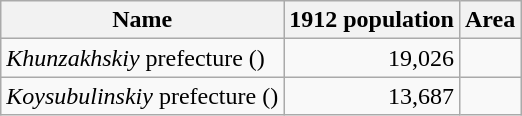<table class="wikitable sortable">
<tr>
<th>Name</th>
<th>1912 population</th>
<th>Area</th>
</tr>
<tr>
<td><em>Khunzakhskiy</em> prefecture ()</td>
<td align="right">19,026</td>
<td></td>
</tr>
<tr>
<td><em>Koysubulinskiy</em> prefecture ()</td>
<td align="right">13,687</td>
<td></td>
</tr>
</table>
